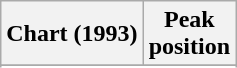<table class="wikitable sortable">
<tr>
<th align="left">Chart (1993)</th>
<th align="center">Peak<br>position</th>
</tr>
<tr>
</tr>
<tr>
</tr>
</table>
